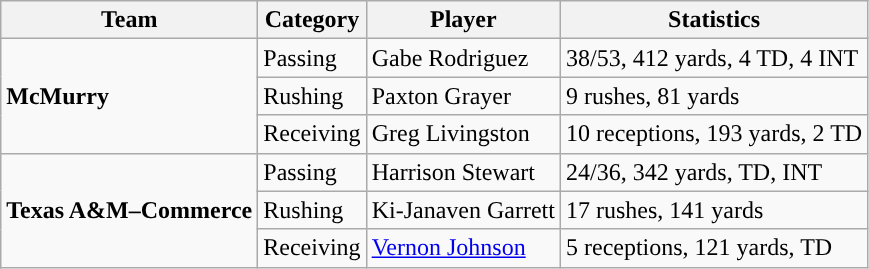<table class="wikitable" style="float: left;">
<tr>
<th>Team</th>
<th>Category</th>
<th>Player</th>
<th>Statistics</th>
</tr>
<tr>
<td rowspan=3><strong>McMurry</strong></td>
<td>Passing</td>
<td>Gabe Rodriguez</td>
<td>38/53, 412 yards, 4 TD, 4 INT</td>
</tr>
<tr>
<td>Rushing</td>
<td>Paxton Grayer</td>
<td>9 rushes, 81 yards</td>
</tr>
<tr>
<td>Receiving</td>
<td>Greg Livingston</td>
<td>10 receptions, 193 yards, 2 TD</td>
</tr>
<tr>
<td rowspan=3><strong>Texas A&M–Commerce</strong></td>
<td>Passing</td>
<td>Harrison Stewart</td>
<td>24/36, 342 yards, TD, INT</td>
</tr>
<tr>
<td>Rushing</td>
<td>Ki-Janaven Garrett</td>
<td>17 rushes, 141 yards</td>
</tr>
<tr>
<td>Receiving</td>
<td><a href='#'>Vernon Johnson</a></td>
<td>5 receptions, 121 yards, TD</td>
</tr>
</table>
